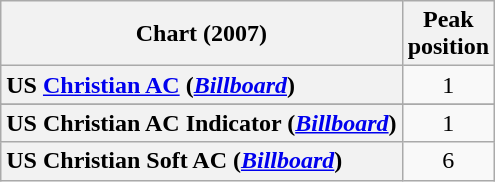<table class="wikitable sortable plainrowheaders" style="text-align:center">
<tr>
<th scope="col">Chart (2007)</th>
<th scope="col">Peak<br> position</th>
</tr>
<tr>
<th scope=row; style="text-align:left;">US <a href='#'>Christian AC</a> (<em><a href='#'>Billboard</a></em>)</th>
<td>1</td>
</tr>
<tr>
</tr>
<tr>
</tr>
<tr>
<th scope=row; style="text-align:left;">US Christian AC Indicator (<em><a href='#'>Billboard</a></em>)</th>
<td align="center">1</td>
</tr>
<tr>
<th scope=row; style="text-align:left;">US Christian Soft AC (<em><a href='#'>Billboard</a></em>)</th>
<td align="center">6</td>
</tr>
</table>
